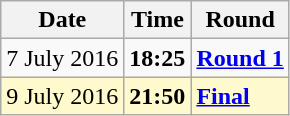<table class="wikitable">
<tr>
<th>Date</th>
<th>Time</th>
<th>Round</th>
</tr>
<tr>
<td>7 July 2016</td>
<td><strong>18:25</strong></td>
<td><strong><a href='#'>Round 1</a></strong></td>
</tr>
<tr style=background:lemonchiffon>
<td>9 July 2016</td>
<td><strong>21:50</strong></td>
<td><strong><a href='#'>Final</a></strong></td>
</tr>
</table>
